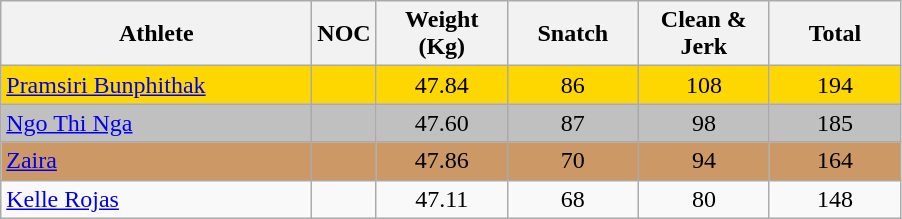<table class="wikitable" style="text-align:center">
<tr>
<th width=200>Athlete</th>
<th width=10>NOC</th>
<th width=80>Weight (Kg)</th>
<th width=80>Snatch</th>
<th width=80>Clean & Jerk</th>
<th width=80>Total</th>
</tr>
<tr bgcolor=gold>
<td align="left"><a href='#'>Pramsiri Bunphithak</a></td>
<td></td>
<td>47.84</td>
<td>86</td>
<td>108</td>
<td>194</td>
</tr>
<tr bgcolor=silver>
<td align="left"><a href='#'>Ngo Thi Nga</a></td>
<td></td>
<td>47.60</td>
<td>87</td>
<td>98</td>
<td>185</td>
</tr>
<tr bgcolor=CC9966>
<td align="left"><a href='#'>Zaira</a></td>
<td></td>
<td>47.86</td>
<td>70</td>
<td>94</td>
<td>164</td>
</tr>
<tr>
<td align="left"><a href='#'>Kelle Rojas</a></td>
<td></td>
<td>47.11</td>
<td>68</td>
<td>80</td>
<td>148</td>
</tr>
</table>
